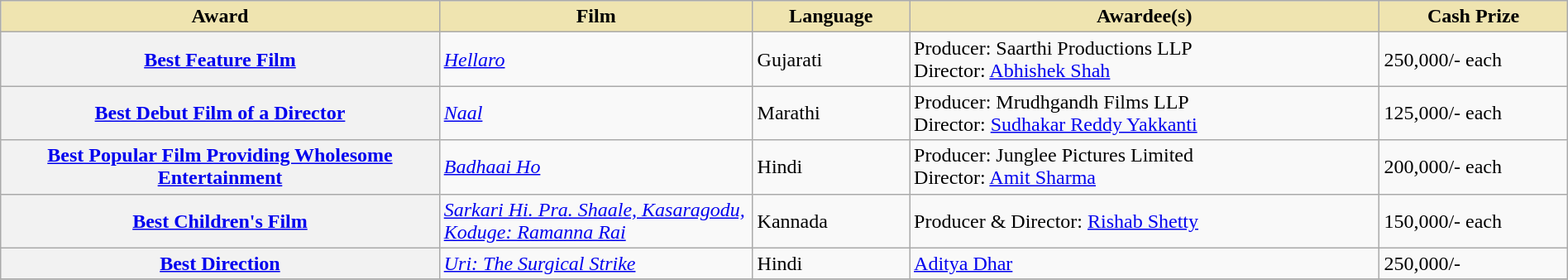<table class="wikitable plainrowheaders" style="width:100%;">
<tr>
<th style="background-color:#EFE4B0;width:28%;">Award</th>
<th style="background-color:#EFE4B0;width:20%;">Film</th>
<th style="background-color:#EFE4B0;width:10%;">Language</th>
<th style="background-color:#EFE4B0;width:30%;">Awardee(s)</th>
<th style="background-color:#EFE4B0;width:12%;">Cash Prize</th>
</tr>
<tr>
<th scope="row"><a href='#'>Best Feature Film</a></th>
<td><em><a href='#'>Hellaro</a></em></td>
<td>Gujarati</td>
<td>Producer:  Saarthi Productions LLP<br>Director: <a href='#'>Abhishek Shah</a></td>
<td> 250,000/- each</td>
</tr>
<tr>
<th scope="row"><a href='#'>Best Debut Film of a Director</a></th>
<td><em><a href='#'>Naal</a></em></td>
<td>Marathi</td>
<td>Producer: Mrudhgandh Films LLP<br>Director: <a href='#'>Sudhakar Reddy Yakkanti</a></td>
<td> 125,000/- each</td>
</tr>
<tr>
<th scope="row"><a href='#'>Best Popular Film Providing Wholesome Entertainment</a></th>
<td><em><a href='#'>Badhaai Ho</a></em></td>
<td>Hindi</td>
<td>Producer: Junglee Pictures Limited<br>Director:  <a href='#'>Amit Sharma</a></td>
<td> 200,000/- each</td>
</tr>
<tr>
<th scope="row"><a href='#'>Best Children's Film</a></th>
<td><em> <a href='#'>Sarkari Hi. Pra. Shaale, Kasaragodu, Koduge: Ramanna Rai</a> </em></td>
<td>Kannada</td>
<td>Producer & Director: <a href='#'>Rishab Shetty</a></td>
<td> 150,000/- each</td>
</tr>
<tr>
<th scope="row"><a href='#'>Best Direction</a></th>
<td><em><a href='#'>Uri: The Surgical Strike</a></em></td>
<td>Hindi</td>
<td><a href='#'>Aditya Dhar</a></td>
<td> 250,000/-</td>
</tr>
<tr>
</tr>
</table>
